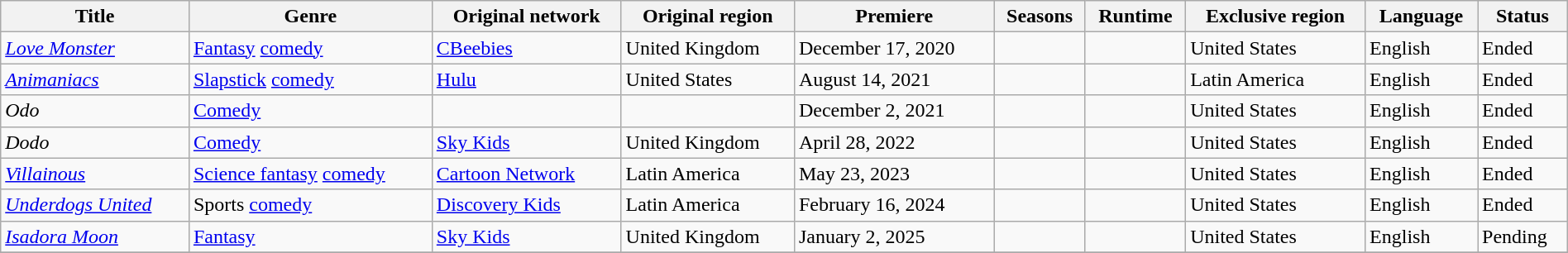<table class="wikitable sortable" style="width:100%;">
<tr>
<th>Title</th>
<th>Genre</th>
<th>Original network</th>
<th>Original region</th>
<th>Premiere</th>
<th>Seasons</th>
<th>Runtime</th>
<th>Exclusive region</th>
<th>Language</th>
<th>Status</th>
</tr>
<tr>
<td><em><a href='#'>Love Monster</a></em></td>
<td><a href='#'>Fantasy</a> <a href='#'>comedy</a></td>
<td><a href='#'>CBeebies</a></td>
<td>United Kingdom</td>
<td>December 17, 2020</td>
<td></td>
<td></td>
<td>United States</td>
<td>English</td>
<td>Ended</td>
</tr>
<tr>
<td><em><a href='#'>Animaniacs</a></em></td>
<td><a href='#'>Slapstick</a> <a href='#'>comedy</a></td>
<td><a href='#'>Hulu</a></td>
<td>United States</td>
<td>August 14, 2021</td>
<td></td>
<td></td>
<td>Latin America</td>
<td>English</td>
<td>Ended</td>
</tr>
<tr>
<td><em>Odo</em></td>
<td><a href='#'>Comedy</a></td>
<td></td>
<td></td>
<td>December 2, 2021</td>
<td></td>
<td></td>
<td>United States</td>
<td>English</td>
<td>Ended</td>
</tr>
<tr>
<td><em>Dodo</em></td>
<td><a href='#'>Comedy</a></td>
<td><a href='#'>Sky Kids</a></td>
<td>United Kingdom</td>
<td>April 28, 2022</td>
<td></td>
<td></td>
<td>United States</td>
<td>English</td>
<td>Ended</td>
</tr>
<tr>
<td><em><a href='#'>Villainous</a></em></td>
<td><a href='#'>Science fantasy</a> <a href='#'>comedy</a></td>
<td><a href='#'>Cartoon Network</a></td>
<td>Latin America</td>
<td>May 23, 2023</td>
<td></td>
<td></td>
<td>United States</td>
<td>English</td>
<td>Ended</td>
</tr>
<tr>
<td><em><a href='#'>Underdogs United</a></em></td>
<td>Sports <a href='#'>comedy</a></td>
<td><a href='#'>Discovery Kids</a></td>
<td>Latin America</td>
<td>February 16, 2024</td>
<td></td>
<td></td>
<td>United States</td>
<td>English</td>
<td>Ended</td>
</tr>
<tr>
<td><em><a href='#'>Isadora Moon</a></td>
<td><a href='#'>Fantasy</a></td>
<td><a href='#'>Sky Kids</a></td>
<td>United Kingdom</td>
<td>January 2, 2025</td>
<td></td>
<td></td>
<td>United States</td>
<td>English</td>
<td>Pending</td>
</tr>
<tr>
</tr>
</table>
